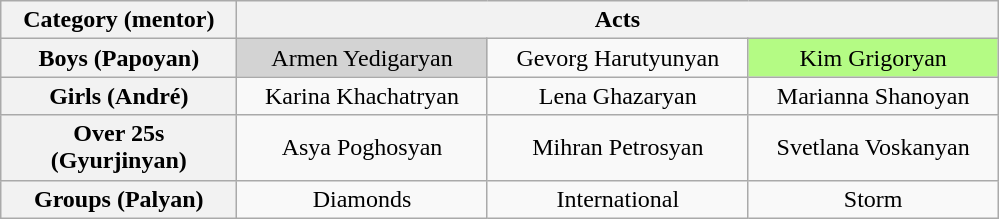<table class="wikitable" style="text-align:center">
<tr>
<th spope="col" style="width:150px;">Category (mentor)</th>
<th scope="col" colspan="4" style="width:500px;">Acts</th>
</tr>
<tr>
<th scope="row">Boys (Papoyan)</th>
<td style="background:lightgrey;">Armen Yedigaryan</td>
<td>Gevorg Harutyunyan</td>
<td style="background:#B4FB84;">Kim Grigoryan</td>
</tr>
<tr>
<th scope="row">Girls (André)</th>
<td>Karina Khachatryan</td>
<td>Lena Ghazaryan</td>
<td>Marianna Shanoyan</td>
</tr>
<tr>
<th scope="row">Over 25s (Gyurjinyan)</th>
<td>Asya Poghosyan</td>
<td>Mihran Petrosyan</td>
<td>Svetlana Voskanyan</td>
</tr>
<tr>
<th scope="row">Groups (Palyan)</th>
<td>Diamonds</td>
<td>International</td>
<td>Storm</td>
</tr>
</table>
